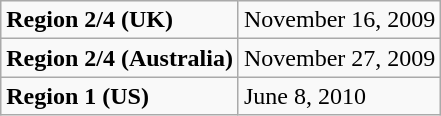<table class="wikitable">
<tr>
<td><strong>Region 2/4 (UK)</strong></td>
<td>November 16, 2009</td>
</tr>
<tr>
<td><strong>Region 2/4 (Australia)</strong></td>
<td>November 27, 2009</td>
</tr>
<tr>
<td><strong>Region 1 (US)</strong></td>
<td>June 8, 2010</td>
</tr>
</table>
